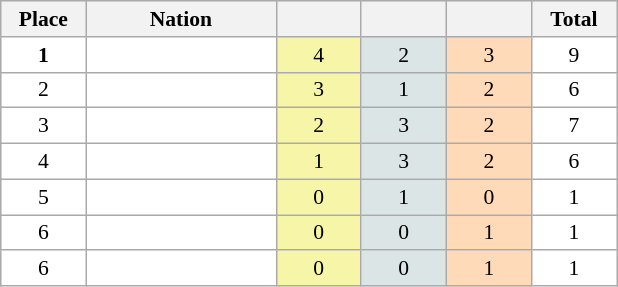<table class=wikitable style="border:1px solid #AAAAAA;font-size:90%">
<tr bgcolor="#EFEFEF">
<th width=50>Place</th>
<th width=120>Nation</th>
<th width=50></th>
<th width=50></th>
<th width=50></th>
<th width=50>Total</th>
</tr>
<tr align="center" valign="top" bgcolor="#FFFFFF">
<td><strong>1</strong></td>
<td align="left"><strong></strong></td>
<td style="background:#F7F6A8;">4</td>
<td style="background:#DCE5E5;">2</td>
<td style="background:#FFDAB9;">3</td>
<td>9</td>
</tr>
<tr align="center" valign="top" bgcolor="#FFFFFF">
<td>2</td>
<td align="left"></td>
<td style="background:#F7F6A8;">3</td>
<td style="background:#DCE5E5;">1</td>
<td style="background:#FFDAB9;">2</td>
<td>6</td>
</tr>
<tr align="center" valign="top" bgcolor="#FFFFFF">
<td>3</td>
<td align="left"></td>
<td style="background:#F7F6A8;">2</td>
<td style="background:#DCE5E5;">3</td>
<td style="background:#FFDAB9;">2</td>
<td>7</td>
</tr>
<tr align="center" valign="top" bgcolor="#FFFFFF">
<td>4</td>
<td align="left"></td>
<td style="background:#F7F6A8;">1</td>
<td style="background:#DCE5E5;">3</td>
<td style="background:#FFDAB9;">2</td>
<td>6</td>
</tr>
<tr align="center" valign="top" bgcolor="#FFFFFF">
<td>5</td>
<td align="left"></td>
<td style="background:#F7F6A8;">0</td>
<td style="background:#DCE5E5;">1</td>
<td style="background:#FFDAB9;">0</td>
<td>1</td>
</tr>
<tr align="center" valign="top" bgcolor="#FFFFFF">
<td>6</td>
<td align="left"></td>
<td style="background:#F7F6A8;">0</td>
<td style="background:#DCE5E5;">0</td>
<td style="background:#FFDAB9;">1</td>
<td>1</td>
</tr>
<tr align="center" valign="top" bgcolor="#FFFFFF">
<td>6</td>
<td align="left"></td>
<td style="background:#F7F6A8;">0</td>
<td style="background:#DCE5E5;">0</td>
<td style="background:#FFDAB9;">1</td>
<td>1</td>
</tr>
</table>
